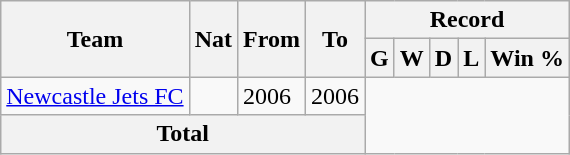<table class="wikitable" style="text-align: center">
<tr>
<th rowspan=2>Team</th>
<th rowspan=2>Nat</th>
<th rowspan=2>From</th>
<th rowspan=2>To</th>
<th colspan=5>Record</th>
</tr>
<tr>
<th>G</th>
<th>W</th>
<th>D</th>
<th>L</th>
<th>Win %</th>
</tr>
<tr>
<td align=left><a href='#'>Newcastle Jets FC</a></td>
<td></td>
<td align=left>2006</td>
<td align=left>2006<br></td>
</tr>
<tr>
<th colspan=4>Total<br></th>
</tr>
</table>
